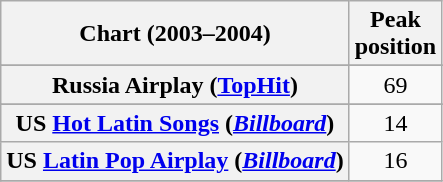<table class="wikitable sortable plainrowheaders" style="text-align:center">
<tr>
<th scope="col">Chart (2003–2004)</th>
<th scope="col">Peak<br>position</th>
</tr>
<tr>
</tr>
<tr>
</tr>
<tr>
</tr>
<tr>
</tr>
<tr>
<th scope="row">Russia Airplay (<a href='#'>TopHit</a>)</th>
<td>69</td>
</tr>
<tr>
</tr>
<tr>
</tr>
<tr>
<th scope="row">US <a href='#'>Hot Latin Songs</a> (<a href='#'><em>Billboard</em></a>)</th>
<td>14</td>
</tr>
<tr>
<th scope="row">US <a href='#'>Latin Pop Airplay</a> (<a href='#'><em>Billboard</em></a>)</th>
<td>16</td>
</tr>
<tr>
</tr>
</table>
